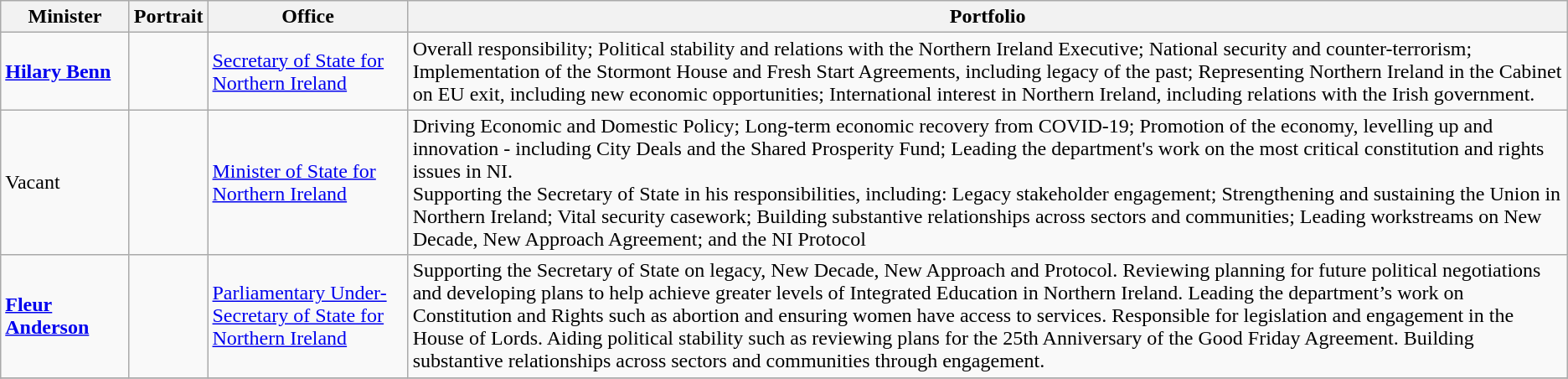<table class="wikitable">
<tr>
<th width=95x>Minister</th>
<th>Portrait</th>
<th>Office</th>
<th>Portfolio</th>
</tr>
<tr>
<td> <strong><a href='#'>Hilary Benn</a></strong> </td>
<td></td>
<td><a href='#'>Secretary of State for Northern Ireland</a></td>
<td>Overall responsibility; Political stability and relations with the Northern Ireland Executive; National security and counter-terrorism; Implementation of the Stormont House and Fresh Start Agreements, including legacy of the past; Representing Northern Ireland in the Cabinet on EU exit, including new economic opportunities; International interest in Northern Ireland, including relations with the Irish government.</td>
</tr>
<tr>
<td>Vacant</td>
<td></td>
<td><a href='#'>Minister of State for Northern Ireland</a></td>
<td>Driving Economic and Domestic Policy; Long-term economic recovery from COVID-19; Promotion of the economy, levelling up and innovation - including City Deals and the Shared Prosperity Fund; Leading the department's work on the most critical constitution and rights issues in NI.<br>Supporting the Secretary of State in his responsibilities, including: 
Legacy stakeholder engagement; Strengthening and sustaining the Union in Northern Ireland; Vital security casework; Building substantive relationships across sectors and communities; Leading workstreams on New Decade, New Approach Agreement; and the NI Protocol</td>
</tr>
<tr>
<td><strong><a href='#'>Fleur Anderson</a></strong> </td>
<td></td>
<td><a href='#'>Parliamentary Under-Secretary of State for Northern Ireland</a></td>
<td>Supporting the Secretary of State on legacy, New Decade, New Approach and Protocol. Reviewing planning for future political negotiations and developing plans to help achieve greater levels of Integrated Education in Northern Ireland. Leading the department’s work on Constitution and Rights such as abortion and ensuring women have access to services. Responsible for legislation and engagement in the House of Lords. Aiding political stability such as reviewing plans for the 25th Anniversary of the Good Friday Agreement. Building substantive relationships across sectors and communities through engagement.</td>
</tr>
<tr>
</tr>
</table>
